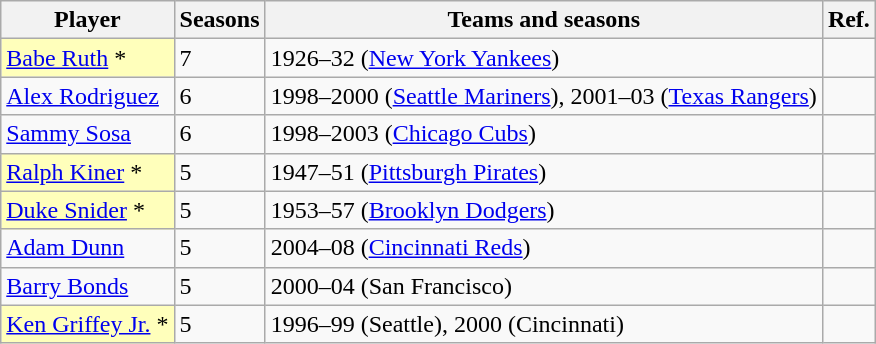<table class="wikitable">
<tr>
<th>Player</th>
<th>Seasons</th>
<th>Teams and seasons</th>
<th>Ref.</th>
</tr>
<tr>
<td style="background-color:#ffffbb"><a href='#'>Babe Ruth</a> *</td>
<td>7</td>
<td>1926–32 (<a href='#'>New York Yankees</a>)</td>
<td></td>
</tr>
<tr>
<td><a href='#'>Alex Rodriguez</a></td>
<td>6</td>
<td>1998–2000 (<a href='#'>Seattle Mariners</a>), 2001–03 (<a href='#'>Texas Rangers</a>)</td>
<td></td>
</tr>
<tr>
<td><a href='#'>Sammy Sosa</a></td>
<td>6</td>
<td>1998–2003 (<a href='#'>Chicago Cubs</a>)</td>
<td></td>
</tr>
<tr>
<td style="background-color:#ffffbb"><a href='#'>Ralph Kiner</a> *</td>
<td>5</td>
<td>1947–51 (<a href='#'>Pittsburgh Pirates</a>)</td>
<td></td>
</tr>
<tr>
<td style="background-color:#ffffbb"><a href='#'>Duke Snider</a> *</td>
<td>5</td>
<td>1953–57 (<a href='#'>Brooklyn Dodgers</a>)</td>
<td></td>
</tr>
<tr>
<td><a href='#'>Adam Dunn</a></td>
<td>5</td>
<td>2004–08 (<a href='#'>Cincinnati Reds</a>)</td>
<td></td>
</tr>
<tr>
<td><a href='#'>Barry Bonds</a></td>
<td>5</td>
<td>2000–04 (San Francisco)</td>
<td></td>
</tr>
<tr>
<td style="background-color:#ffffbb"><a href='#'>Ken Griffey Jr.</a> *</td>
<td>5</td>
<td>1996–99 (Seattle), 2000 (Cincinnati)</td>
<td></td>
</tr>
</table>
